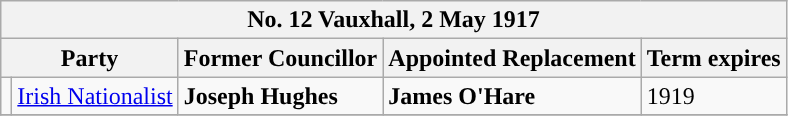<table class="wikitable">
<tr>
<th colspan="5"><strong>No. 12 Vauxhall, 2 May 1917</strong></th>
</tr>
<tr>
<th colspan="2">Party</th>
<th>Former Councillor</th>
<th>Appointed Replacement</th>
<th>Term expires</th>
</tr>
<tr>
<td style="background-color:"></td>
<td><a href='#'>Irish Nationalist</a></td>
<td><strong>Joseph Hughes</strong></td>
<td><strong>James O'Hare</strong></td>
<td>1919</td>
</tr>
<tr>
</tr>
</table>
